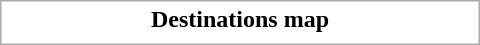<table class="collapsible" style="border:1px #aaa solid; width:20em;">
<tr>
<th>Destinations map</th>
</tr>
<tr>
<td></td>
</tr>
</table>
